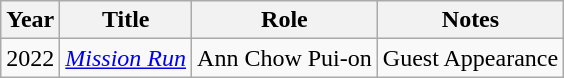<table class="wikitable">
<tr>
<th>Year</th>
<th>Title</th>
<th>Role</th>
<th>Notes</th>
</tr>
<tr>
<td>2022</td>
<td><em><a href='#'>Mission Run</a></em></td>
<td>Ann Chow Pui-on</td>
<td>Guest Appearance</td>
</tr>
</table>
